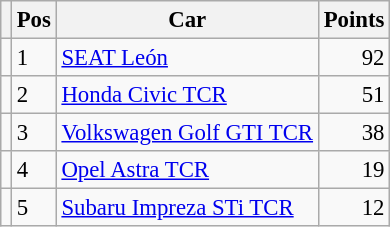<table class="wikitable" style="font-size: 95%;">
<tr>
<th></th>
<th>Pos</th>
<th>Car</th>
<th>Points</th>
</tr>
<tr>
<td align="left"></td>
<td>1</td>
<td><a href='#'>SEAT León</a></td>
<td align="right">92</td>
</tr>
<tr>
<td align="left"></td>
<td>2</td>
<td><a href='#'>Honda Civic TCR</a></td>
<td align="right">51</td>
</tr>
<tr>
<td align="left"></td>
<td>3</td>
<td><a href='#'>Volkswagen Golf GTI TCR</a></td>
<td align="right">38</td>
</tr>
<tr>
<td align="left"></td>
<td>4</td>
<td><a href='#'>Opel Astra TCR</a></td>
<td align="right">19</td>
</tr>
<tr>
<td align="left"></td>
<td>5</td>
<td><a href='#'>Subaru Impreza STi TCR</a></td>
<td align="right">12</td>
</tr>
</table>
